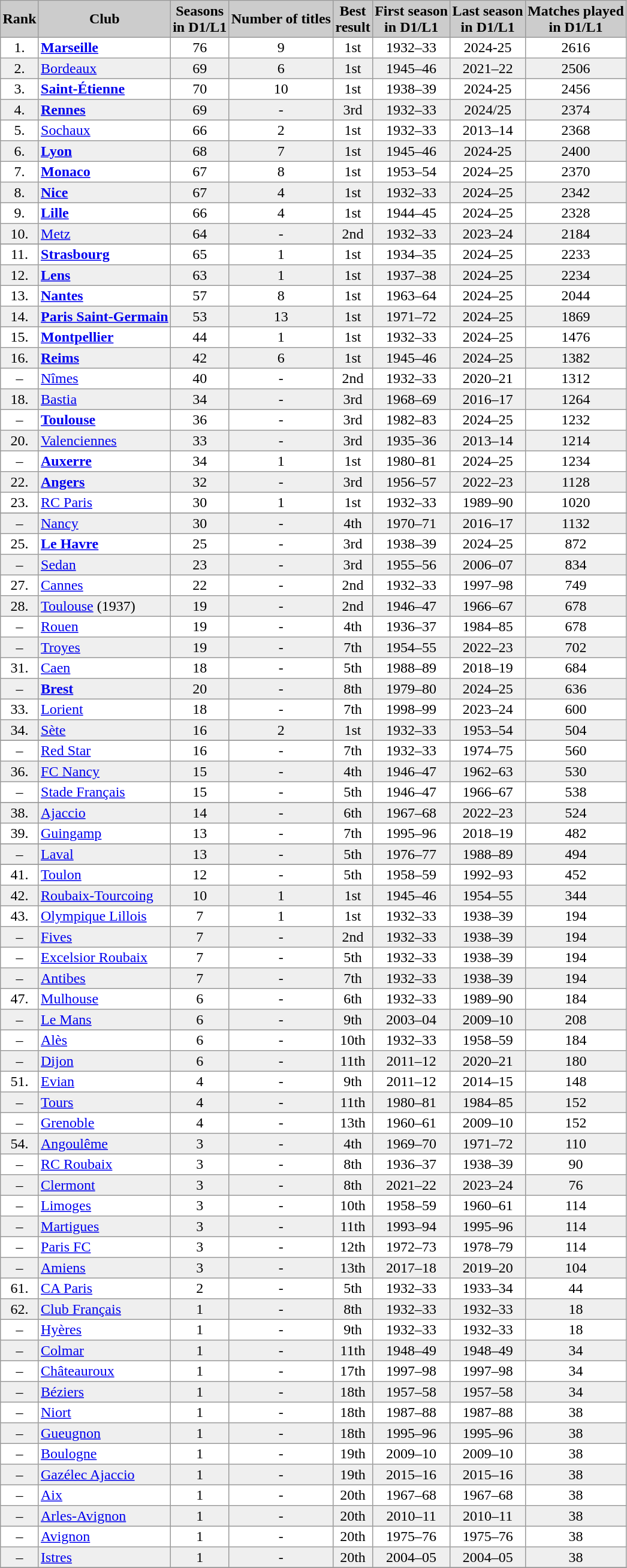<table class="sortable" id="t2008" rules="all" cellpadding="2" cellspacing="0" style="text-align: center; margin: 1em 1em 1em 1em; border: 1px solid #999">
<tr bgcolor="#CCCCCC">
<th>Rank</th>
<th>Club</th>
<th>Seasons <br>in D1/L1</th>
<th>Number of titles</th>
<th>Best<br>result</th>
<th>First season<br> in D1/L1</th>
<th>Last season<br>in D1/L1</th>
<th>Matches played<br>in D1/L1</th>
</tr>
<tr>
<td>1.</td>
<td align=left> <a href='#'><strong>Marseille</strong></a></td>
<td>76</td>
<td>9</td>
<td>1st</td>
<td>1932–33</td>
<td>2024-25</td>
<td>2616</td>
</tr>
<tr bgcolor="#efefef">
<td>2.</td>
<td align=left> <a href='#'>Bordeaux</a></td>
<td>69</td>
<td>6</td>
<td>1st</td>
<td>1945–46</td>
<td>2021–22</td>
<td>2506</td>
</tr>
<tr>
<td>3.</td>
<td align=left> <a href='#'><strong>Saint-Étienne</strong></a></td>
<td>70</td>
<td>10</td>
<td>1st</td>
<td>1938–39</td>
<td>2024-25</td>
<td>2456</td>
</tr>
<tr bgcolor="#efefef">
<td>4.</td>
<td align=left> <a href='#'><strong>Rennes</strong></a></td>
<td>69</td>
<td>-</td>
<td>3rd</td>
<td>1932–33</td>
<td>2024/25</td>
<td>2374</td>
</tr>
<tr>
<td>5.</td>
<td align=left> <a href='#'>Sochaux</a></td>
<td>66</td>
<td>2</td>
<td>1st</td>
<td>1932–33</td>
<td>2013–14</td>
<td>2368</td>
</tr>
<tr bgcolor="#efefef">
<td>6.</td>
<td align=left> <a href='#'><strong>Lyon</strong></a></td>
<td>68</td>
<td>7</td>
<td>1st</td>
<td>1945–46</td>
<td>2024-25</td>
<td>2400</td>
</tr>
<tr>
<td>7.</td>
<td align=left> <a href='#'><strong>Monaco</strong></a></td>
<td>67</td>
<td>8</td>
<td>1st</td>
<td>1953–54</td>
<td>2024–25</td>
<td>2370</td>
</tr>
<tr bgcolor="#efefef">
<td>8.</td>
<td align=left> <a href='#'><strong>Nice</strong></a></td>
<td>67</td>
<td>4</td>
<td>1st</td>
<td>1932–33</td>
<td>2024–25</td>
<td>2342</td>
</tr>
<tr>
<td>9.</td>
<td align=left> <a href='#'><strong>Lille</strong></a></td>
<td>66</td>
<td>4</td>
<td>1st</td>
<td>1944–45</td>
<td>2024–25</td>
<td>2328</td>
</tr>
<tr bgcolor="#efefef">
<td>10.</td>
<td align=left> <a href='#'>Metz</a></td>
<td>64</td>
<td>-</td>
<td>2nd</td>
<td>1932–33</td>
<td>2023–24</td>
<td>2184</td>
</tr>
<tr>
</tr>
<tr>
<td>11.</td>
<td align=left> <a href='#'><strong>Strasbourg</strong></a></td>
<td>65</td>
<td>1</td>
<td>1st</td>
<td>1934–35</td>
<td>2024–25</td>
<td>2233</td>
</tr>
<tr bgcolor="#efefef">
<td>12.</td>
<td align=left> <a href='#'><strong>Lens</strong></a></td>
<td>63</td>
<td>1</td>
<td>1st</td>
<td>1937–38</td>
<td>2024–25</td>
<td>2234</td>
</tr>
<tr>
<td>13.</td>
<td align=left> <a href='#'><strong>Nantes</strong></a></td>
<td>57</td>
<td>8</td>
<td>1st</td>
<td>1963–64</td>
<td>2024–25</td>
<td>2044</td>
</tr>
<tr bgcolor="#efefef">
<td>14.</td>
<td align=left> <a href='#'><strong>Paris Saint-Germain</strong></a></td>
<td>53</td>
<td>13</td>
<td>1st</td>
<td>1971–72</td>
<td>2024–25</td>
<td>1869</td>
</tr>
<tr>
<td>15.</td>
<td align=left> <a href='#'><strong>Montpellier</strong></a></td>
<td>44</td>
<td>1</td>
<td>1st</td>
<td>1932–33</td>
<td>2024–25</td>
<td>1476</td>
</tr>
<tr bgcolor="#efefef">
<td>16.</td>
<td align=left> <a href='#'><strong>Reims</strong></a></td>
<td>42</td>
<td>6</td>
<td>1st</td>
<td>1945–46</td>
<td>2024–25</td>
<td>1382</td>
</tr>
<tr>
<td>–</td>
<td align=left> <a href='#'>Nîmes</a></td>
<td>40</td>
<td>-</td>
<td>2nd</td>
<td>1932–33</td>
<td>2020–21</td>
<td>1312</td>
</tr>
<tr bgcolor="#efefef">
<td>18.</td>
<td align=left> <a href='#'>Bastia</a></td>
<td>34</td>
<td>-</td>
<td>3rd</td>
<td>1968–69</td>
<td>2016–17</td>
<td>1264</td>
</tr>
<tr>
<td>–</td>
<td align=left> <a href='#'><strong>Toulouse</strong></a></td>
<td>36</td>
<td>-</td>
<td>3rd</td>
<td>1982–83</td>
<td>2024–25</td>
<td>1232</td>
</tr>
<tr bgcolor="#efefef">
<td>20.</td>
<td align=left> <a href='#'>Valenciennes</a></td>
<td>33</td>
<td>-</td>
<td>3rd</td>
<td>1935–36</td>
<td>2013–14</td>
<td>1214</td>
</tr>
<tr>
<td>–</td>
<td align=left> <a href='#'><strong>Auxerre</strong></a></td>
<td>34</td>
<td>1</td>
<td>1st</td>
<td>1980–81</td>
<td>2024–25</td>
<td>1234</td>
</tr>
<tr bgcolor="#efefef">
<td>22.</td>
<td align=left> <a href='#'><strong>Angers</strong></a></td>
<td>32</td>
<td>-</td>
<td>3rd</td>
<td>1956–57</td>
<td>2022–23</td>
<td>1128</td>
</tr>
<tr>
<td>23.</td>
<td align=left> <a href='#'>RC Paris</a></td>
<td>30</td>
<td>1</td>
<td>1st</td>
<td>1932–33</td>
<td>1989–90</td>
<td>1020</td>
</tr>
<tr>
</tr>
<tr bgcolor="#efefef">
<td>–</td>
<td align=left> <a href='#'>Nancy</a></td>
<td>30</td>
<td>-</td>
<td>4th</td>
<td>1970–71</td>
<td>2016–17</td>
<td>1132</td>
</tr>
<tr>
<td>25.</td>
<td align=left> <a href='#'><strong>Le Havre</strong></a></td>
<td>25</td>
<td>-</td>
<td>3rd</td>
<td>1938–39</td>
<td>2024–25</td>
<td>872</td>
</tr>
<tr bgcolor="#efefef">
<td>–</td>
<td align=left> <a href='#'>Sedan</a></td>
<td>23</td>
<td>-</td>
<td>3rd</td>
<td>1955–56</td>
<td>2006–07</td>
<td>834</td>
</tr>
<tr>
<td>27.</td>
<td align=left> <a href='#'>Cannes</a></td>
<td>22</td>
<td>-</td>
<td>2nd</td>
<td>1932–33</td>
<td>1997–98</td>
<td>749</td>
</tr>
<tr bgcolor="#efefef">
<td>28.</td>
<td align=left> <a href='#'>Toulouse</a> (1937)</td>
<td>19</td>
<td>-</td>
<td>2nd</td>
<td>1946–47</td>
<td>1966–67</td>
<td>678</td>
</tr>
<tr>
<td>–</td>
<td align=left> <a href='#'>Rouen</a></td>
<td>19</td>
<td>-</td>
<td>4th</td>
<td>1936–37</td>
<td>1984–85</td>
<td>678</td>
</tr>
<tr bgcolor="#efefef">
<td>–</td>
<td align=left> <a href='#'>Troyes</a></td>
<td>19</td>
<td>-</td>
<td>7th</td>
<td>1954–55</td>
<td>2022–23</td>
<td>702</td>
</tr>
<tr>
<td>31.</td>
<td align=left> <a href='#'>Caen</a></td>
<td>18</td>
<td>-</td>
<td>5th</td>
<td>1988–89</td>
<td>2018–19</td>
<td>684</td>
</tr>
<tr bgcolor="#efefef">
<td>–</td>
<td align="left"> <a href='#'><strong>Brest</strong></a></td>
<td>20</td>
<td>-</td>
<td>8th</td>
<td>1979–80</td>
<td>2024–25</td>
<td>636</td>
</tr>
<tr>
<td>33.</td>
<td align=left> <a href='#'>Lorient</a></td>
<td>18</td>
<td>-</td>
<td>7th</td>
<td>1998–99</td>
<td>2023–24</td>
<td>600</td>
</tr>
<tr bgcolor="#efefef">
<td>34.</td>
<td align=left> <a href='#'>Sète</a></td>
<td>16</td>
<td>2</td>
<td>1st</td>
<td>1932–33</td>
<td>1953–54</td>
<td>504</td>
</tr>
<tr>
</tr>
<tr>
<td>–</td>
<td align=left> <a href='#'>Red Star</a></td>
<td>16</td>
<td>-</td>
<td>7th</td>
<td>1932–33</td>
<td>1974–75</td>
<td>560</td>
</tr>
<tr bgcolor="#efefef">
<td>36.</td>
<td align=left> <a href='#'>FC Nancy</a></td>
<td>15</td>
<td>-</td>
<td>4th</td>
<td>1946–47</td>
<td>1962–63</td>
<td>530</td>
</tr>
<tr>
<td>–</td>
<td align=left> <a href='#'>Stade Français</a></td>
<td>15</td>
<td>-</td>
<td>5th</td>
<td>1946–47</td>
<td>1966–67</td>
<td>538</td>
</tr>
<tr>
</tr>
<tr bgcolor="#efefef">
<td>38.</td>
<td align=left> <a href='#'>Ajaccio</a></td>
<td>14</td>
<td>-</td>
<td>6th</td>
<td>1967–68</td>
<td>2022–23</td>
<td>524</td>
</tr>
<tr>
<td>39.</td>
<td align=left> <a href='#'>Guingamp</a></td>
<td>13</td>
<td>-</td>
<td>7th</td>
<td>1995–96</td>
<td>2018–19</td>
<td>482</td>
</tr>
<tr>
</tr>
<tr bgcolor="#efefef">
<td>–</td>
<td align=left> <a href='#'>Laval</a></td>
<td>13</td>
<td>-</td>
<td>5th</td>
<td>1976–77</td>
<td>1988–89</td>
<td>494</td>
</tr>
<tr bgcolor="#efefef">
</tr>
<tr>
<td>41.</td>
<td align=left> <a href='#'>Toulon</a></td>
<td>12</td>
<td>-</td>
<td>5th</td>
<td>1958–59</td>
<td>1992–93</td>
<td>452</td>
</tr>
<tr bgcolor="#efefef">
<td>42.</td>
<td align=left> <a href='#'>Roubaix-Tourcoing</a></td>
<td>10</td>
<td>1</td>
<td>1st</td>
<td>1945–46</td>
<td>1954–55</td>
<td>344</td>
</tr>
<tr>
<td>43.</td>
<td align=left> <a href='#'>Olympique Lillois</a></td>
<td>7</td>
<td>1</td>
<td>1st</td>
<td>1932–33</td>
<td>1938–39</td>
<td>194</td>
</tr>
<tr bgcolor="#efefef">
<td>–</td>
<td align=left> <a href='#'>Fives</a></td>
<td>7</td>
<td>-</td>
<td>2nd</td>
<td>1932–33</td>
<td>1938–39</td>
<td>194</td>
</tr>
<tr>
<td>–</td>
<td align=left> <a href='#'>Excelsior Roubaix</a></td>
<td>7</td>
<td>-</td>
<td>5th</td>
<td>1932–33</td>
<td>1938–39</td>
<td>194</td>
</tr>
<tr bgcolor="#efefef">
<td>–</td>
<td align=left> <a href='#'>Antibes</a></td>
<td>7</td>
<td>-</td>
<td>7th</td>
<td>1932–33</td>
<td>1938–39</td>
<td>194</td>
</tr>
<tr>
<td>47.</td>
<td align=left> <a href='#'>Mulhouse</a></td>
<td>6</td>
<td>-</td>
<td>6th</td>
<td>1932–33</td>
<td>1989–90</td>
<td>184</td>
</tr>
<tr bgcolor="#efefef">
<td>–</td>
<td align=left> <a href='#'>Le Mans</a></td>
<td>6</td>
<td>-</td>
<td>9th</td>
<td>2003–04</td>
<td>2009–10</td>
<td>208</td>
</tr>
<tr>
<td>–</td>
<td align=left> <a href='#'>Alès</a></td>
<td>6</td>
<td>-</td>
<td>10th</td>
<td>1932–33</td>
<td>1958–59</td>
<td>184</td>
</tr>
<tr bgcolor="#efefef">
<td>–</td>
<td align=left> <a href='#'>Dijon</a></td>
<td>6</td>
<td>-</td>
<td>11th</td>
<td>2011–12</td>
<td>2020–21</td>
<td>180</td>
</tr>
<tr>
<td>51.</td>
<td align=left> <a href='#'>Evian</a></td>
<td>4</td>
<td>-</td>
<td>9th</td>
<td>2011–12</td>
<td>2014–15</td>
<td>148</td>
</tr>
<tr bgcolor="#efefef">
<td>–</td>
<td align=left> <a href='#'>Tours</a></td>
<td>4</td>
<td>-</td>
<td>11th</td>
<td>1980–81</td>
<td>1984–85</td>
<td>152</td>
</tr>
<tr>
<td>–</td>
<td align=left> <a href='#'>Grenoble</a></td>
<td>4</td>
<td>-</td>
<td>13th</td>
<td>1960–61</td>
<td>2009–10</td>
<td>152</td>
</tr>
<tr bgcolor="#efefef">
<td>54.</td>
<td align=left> <a href='#'>Angoulême</a></td>
<td>3</td>
<td>-</td>
<td>4th</td>
<td>1969–70</td>
<td>1971–72</td>
<td>110</td>
</tr>
<tr>
<td>–</td>
<td align=left> <a href='#'>RC Roubaix</a></td>
<td>3</td>
<td>-</td>
<td>8th</td>
<td>1936–37</td>
<td>1938–39</td>
<td>90</td>
</tr>
<tr bgcolor="#efefef">
<td>–</td>
<td align=left> <a href='#'>Clermont</a></td>
<td>3</td>
<td>-</td>
<td>8th</td>
<td>2021–22</td>
<td>2023–24</td>
<td>76</td>
</tr>
<tr>
<td>–</td>
<td align=left> <a href='#'>Limoges</a></td>
<td>3</td>
<td>-</td>
<td>10th</td>
<td>1958–59</td>
<td>1960–61</td>
<td>114</td>
</tr>
<tr bgcolor="#efefef">
<td>–</td>
<td align=left> <a href='#'>Martigues</a></td>
<td>3</td>
<td>-</td>
<td>11th</td>
<td>1993–94</td>
<td>1995–96</td>
<td>114</td>
</tr>
<tr>
<td>–</td>
<td align=left> <a href='#'>Paris FC</a></td>
<td>3</td>
<td>-</td>
<td>12th</td>
<td>1972–73</td>
<td>1978–79</td>
<td>114</td>
</tr>
<tr bgcolor="#efefef">
<td>–</td>
<td align=left> <a href='#'>Amiens</a></td>
<td>3</td>
<td>-</td>
<td>13th</td>
<td>2017–18</td>
<td>2019–20</td>
<td>104</td>
</tr>
<tr>
<td>61.</td>
<td align=left> <a href='#'>CA Paris</a></td>
<td>2</td>
<td>-</td>
<td>5th</td>
<td>1932–33</td>
<td>1933–34</td>
<td>44</td>
</tr>
<tr bgcolor="#efefef">
<td>62.</td>
<td align=left> <a href='#'>Club Français</a></td>
<td>1</td>
<td>-</td>
<td>8th</td>
<td>1932–33</td>
<td>1932–33</td>
<td>18</td>
</tr>
<tr>
<td>–</td>
<td align=left> <a href='#'>Hyères</a></td>
<td>1</td>
<td>-</td>
<td>9th</td>
<td>1932–33</td>
<td>1932–33</td>
<td>18</td>
</tr>
<tr bgcolor="#efefef">
<td>–</td>
<td align=left> <a href='#'>Colmar</a></td>
<td>1</td>
<td>-</td>
<td>11th</td>
<td>1948–49</td>
<td>1948–49</td>
<td>34</td>
</tr>
<tr>
<td>–</td>
<td align=left> <a href='#'>Châteauroux</a></td>
<td>1</td>
<td>-</td>
<td>17th</td>
<td>1997–98</td>
<td>1997–98</td>
<td>34</td>
</tr>
<tr bgcolor="#efefef">
<td>–</td>
<td align=left> <a href='#'>Béziers</a></td>
<td>1</td>
<td>-</td>
<td>18th</td>
<td>1957–58</td>
<td>1957–58</td>
<td>34</td>
</tr>
<tr>
<td>–</td>
<td align=left> <a href='#'>Niort</a></td>
<td>1</td>
<td>-</td>
<td>18th</td>
<td>1987–88</td>
<td>1987–88</td>
<td>38</td>
</tr>
<tr bgcolor="#efefef">
<td>–</td>
<td align=left> <a href='#'>Gueugnon</a></td>
<td>1</td>
<td>-</td>
<td>18th</td>
<td>1995–96</td>
<td>1995–96</td>
<td>38</td>
</tr>
<tr>
<td>–</td>
<td align=left> <a href='#'>Boulogne</a></td>
<td>1</td>
<td>-</td>
<td>19th</td>
<td>2009–10</td>
<td>2009–10</td>
<td>38</td>
</tr>
<tr bgcolor="#efefef">
<td>–</td>
<td align=left> <a href='#'>Gazélec Ajaccio</a></td>
<td>1</td>
<td>-</td>
<td>19th</td>
<td>2015–16</td>
<td>2015–16</td>
<td>38</td>
</tr>
<tr>
<td>–</td>
<td align=left> <a href='#'>Aix</a></td>
<td>1</td>
<td>-</td>
<td>20th</td>
<td>1967–68</td>
<td>1967–68</td>
<td>38</td>
</tr>
<tr bgcolor="#efefef">
<td>–</td>
<td align=left> <a href='#'>Arles-Avignon</a></td>
<td>1</td>
<td>-</td>
<td>20th</td>
<td>2010–11</td>
<td>2010–11</td>
<td>38</td>
</tr>
<tr>
<td>–</td>
<td align=left> <a href='#'>Avignon</a></td>
<td>1</td>
<td>-</td>
<td>20th</td>
<td>1975–76</td>
<td>1975–76</td>
<td>38</td>
</tr>
<tr bgcolor="#efefef">
<td>–</td>
<td align=left> <a href='#'>Istres</a></td>
<td>1</td>
<td>-</td>
<td>20th</td>
<td>2004–05</td>
<td>2004–05</td>
<td>38</td>
</tr>
<tr>
</tr>
</table>
